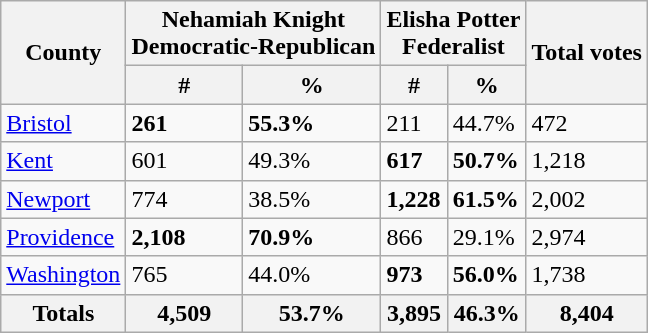<table class="wikitable sortable">
<tr>
<th rowspan="2" scope="col">County</th>
<th colspan="2" scope="col">Nehamiah Knight<br>Democratic-Republican</th>
<th colspan="2" scope="col">Elisha Potter<br>Federalist</th>
<th rowspan="2" scope="col">Total votes</th>
</tr>
<tr>
<th>#</th>
<th>%</th>
<th>#</th>
<th>%</th>
</tr>
<tr>
<td><a href='#'>Bristol</a></td>
<td><strong>261</strong></td>
<td><strong>55.3%</strong></td>
<td>211</td>
<td>44.7%</td>
<td>472</td>
</tr>
<tr>
<td><a href='#'>Kent</a></td>
<td>601</td>
<td>49.3%</td>
<td><strong>617</strong></td>
<td><strong>50.7%</strong></td>
<td>1,218</td>
</tr>
<tr>
<td><a href='#'>Newport</a></td>
<td>774</td>
<td>38.5%</td>
<td><strong>1,228</strong></td>
<td><strong>61.5%</strong></td>
<td>2,002</td>
</tr>
<tr>
<td><a href='#'>Providence</a></td>
<td><strong>2,108</strong></td>
<td><strong>70.9%</strong></td>
<td>866</td>
<td>29.1%</td>
<td>2,974</td>
</tr>
<tr>
<td><a href='#'>Washington</a></td>
<td>765</td>
<td>44.0%</td>
<td><strong>973</strong></td>
<td><strong>56.0%</strong></td>
<td>1,738</td>
</tr>
<tr>
<th>Totals</th>
<th>4,509</th>
<th>53.7%</th>
<th>3,895</th>
<th>46.3%</th>
<th>8,404</th>
</tr>
</table>
